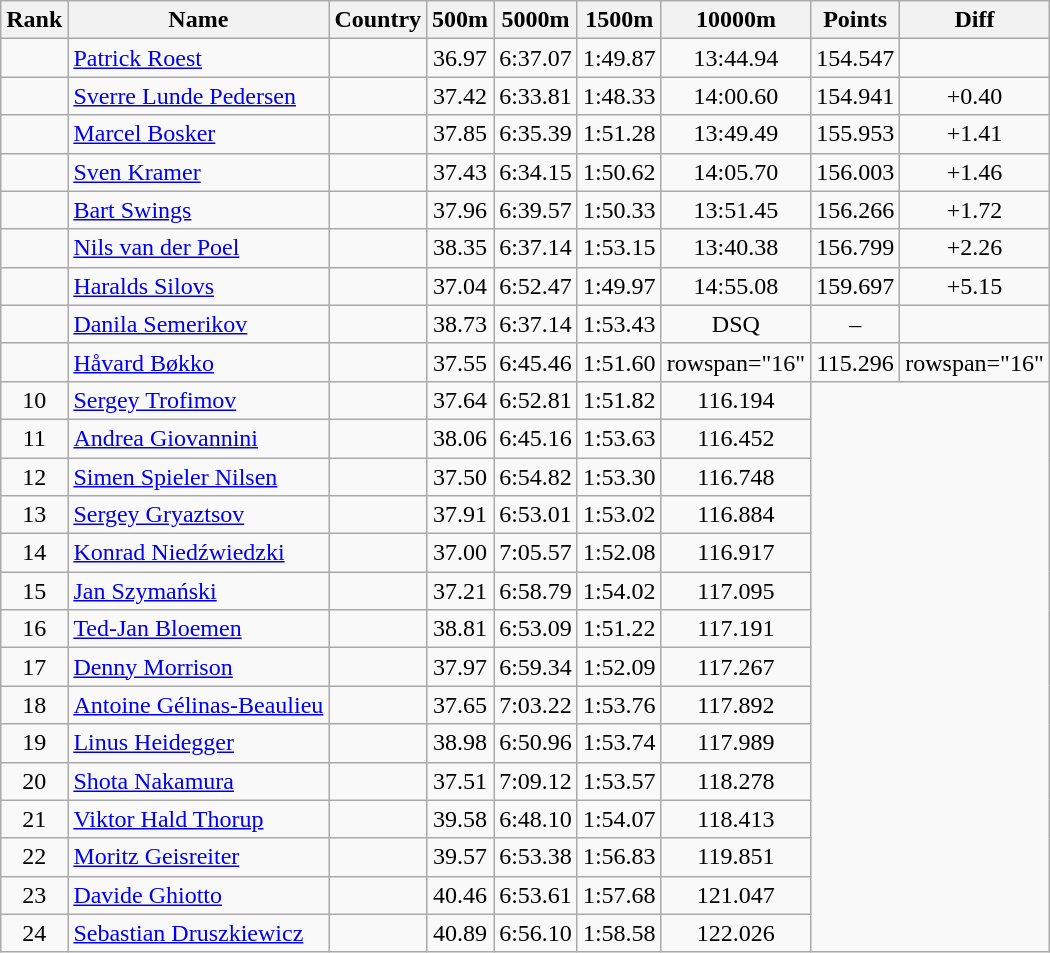<table class="wikitable sortable" style="text-align:center">
<tr>
<th>Rank</th>
<th>Name</th>
<th>Country</th>
<th>500m</th>
<th>5000m</th>
<th>1500m</th>
<th>10000m</th>
<th>Points</th>
<th>Diff</th>
</tr>
<tr>
<td></td>
<td align="left"><a href='#'>Patrick Roest</a></td>
<td align="left"></td>
<td>36.97</td>
<td>6:37.07</td>
<td>1:49.87</td>
<td>13:44.94</td>
<td>154.547</td>
<td></td>
</tr>
<tr>
<td></td>
<td align="left"><a href='#'>Sverre Lunde Pedersen</a></td>
<td align="left"></td>
<td>37.42</td>
<td>6:33.81</td>
<td>1:48.33</td>
<td>14:00.60</td>
<td>154.941</td>
<td>+0.40</td>
</tr>
<tr>
<td></td>
<td align="left"><a href='#'>Marcel Bosker</a></td>
<td align="left"></td>
<td>37.85</td>
<td>6:35.39</td>
<td>1:51.28</td>
<td>13:49.49</td>
<td>155.953</td>
<td>+1.41</td>
</tr>
<tr>
<td></td>
<td align="left"><a href='#'>Sven Kramer</a></td>
<td align="left"></td>
<td>37.43</td>
<td>6:34.15</td>
<td>1:50.62</td>
<td>14:05.70</td>
<td>156.003</td>
<td>+1.46</td>
</tr>
<tr>
<td></td>
<td align="left"><a href='#'>Bart Swings</a></td>
<td align="left"></td>
<td>37.96</td>
<td>6:39.57</td>
<td>1:50.33</td>
<td>13:51.45</td>
<td>156.266</td>
<td>+1.72</td>
</tr>
<tr>
<td></td>
<td align="left"><a href='#'>Nils van der Poel</a></td>
<td align="left"></td>
<td>38.35</td>
<td>6:37.14</td>
<td>1:53.15</td>
<td>13:40.38</td>
<td>156.799</td>
<td>+2.26</td>
</tr>
<tr>
<td></td>
<td align="left"><a href='#'>Haralds Silovs</a></td>
<td align="left"></td>
<td>37.04</td>
<td>6:52.47</td>
<td>1:49.97</td>
<td>14:55.08</td>
<td>159.697</td>
<td>+5.15</td>
</tr>
<tr>
<td></td>
<td align="left"><a href='#'>Danila Semerikov</a></td>
<td align="left"></td>
<td>38.73</td>
<td>6:37.14</td>
<td>1:53.43</td>
<td>DSQ</td>
<td>–</td>
<td></td>
</tr>
<tr>
<td></td>
<td align="left"><a href='#'>Håvard Bøkko</a></td>
<td align="left"></td>
<td>37.55</td>
<td>6:45.46</td>
<td>1:51.60</td>
<td>rowspan="16" </td>
<td>115.296</td>
<td>rowspan="16" </td>
</tr>
<tr>
<td>10</td>
<td align="left"><a href='#'>Sergey Trofimov</a></td>
<td align="left"></td>
<td>37.64</td>
<td>6:52.81</td>
<td>1:51.82</td>
<td>116.194</td>
</tr>
<tr>
<td>11</td>
<td align="left"><a href='#'>Andrea Giovannini</a></td>
<td align="left"></td>
<td>38.06</td>
<td>6:45.16</td>
<td>1:53.63</td>
<td>116.452</td>
</tr>
<tr>
<td>12</td>
<td align="left"><a href='#'>Simen Spieler Nilsen</a></td>
<td align="left"></td>
<td>37.50</td>
<td>6:54.82</td>
<td>1:53.30</td>
<td>116.748</td>
</tr>
<tr>
<td>13</td>
<td align="left"><a href='#'>Sergey Gryaztsov</a></td>
<td align="left"></td>
<td>37.91</td>
<td>6:53.01</td>
<td>1:53.02</td>
<td>116.884</td>
</tr>
<tr>
<td>14</td>
<td align="left"><a href='#'>Konrad Niedźwiedzki</a></td>
<td align="left"></td>
<td>37.00</td>
<td>7:05.57</td>
<td>1:52.08</td>
<td>116.917</td>
</tr>
<tr>
<td>15</td>
<td align="left"><a href='#'>Jan Szymański</a></td>
<td align="left"></td>
<td>37.21</td>
<td>6:58.79</td>
<td>1:54.02</td>
<td>117.095</td>
</tr>
<tr>
<td>16</td>
<td align="left"><a href='#'>Ted-Jan Bloemen</a></td>
<td align="left"></td>
<td>38.81</td>
<td>6:53.09</td>
<td>1:51.22</td>
<td>117.191</td>
</tr>
<tr>
<td>17</td>
<td align="left"><a href='#'>Denny Morrison</a></td>
<td align="left"></td>
<td>37.97</td>
<td>6:59.34</td>
<td>1:52.09</td>
<td>117.267</td>
</tr>
<tr>
<td>18</td>
<td align="left"><a href='#'>Antoine Gélinas-Beaulieu</a></td>
<td align="left"></td>
<td>37.65</td>
<td>7:03.22</td>
<td>1:53.76</td>
<td>117.892</td>
</tr>
<tr>
<td>19</td>
<td align="left"><a href='#'>Linus Heidegger</a></td>
<td align="left"></td>
<td>38.98</td>
<td>6:50.96</td>
<td>1:53.74</td>
<td>117.989</td>
</tr>
<tr>
<td>20</td>
<td align="left"><a href='#'>Shota Nakamura</a></td>
<td align="left"></td>
<td>37.51</td>
<td>7:09.12</td>
<td>1:53.57</td>
<td>118.278</td>
</tr>
<tr>
<td>21</td>
<td align="left"><a href='#'>Viktor Hald Thorup</a></td>
<td align="left"></td>
<td>39.58</td>
<td>6:48.10</td>
<td>1:54.07</td>
<td>118.413</td>
</tr>
<tr>
<td>22</td>
<td align="left"><a href='#'>Moritz Geisreiter</a></td>
<td align="left"></td>
<td>39.57</td>
<td>6:53.38</td>
<td>1:56.83</td>
<td>119.851</td>
</tr>
<tr>
<td>23</td>
<td align="left"><a href='#'>Davide Ghiotto</a></td>
<td align="left"></td>
<td>40.46</td>
<td>6:53.61</td>
<td>1:57.68</td>
<td>121.047</td>
</tr>
<tr>
<td>24</td>
<td align="left"><a href='#'>Sebastian Druszkiewicz</a></td>
<td align="left"></td>
<td>40.89</td>
<td>6:56.10</td>
<td>1:58.58</td>
<td>122.026</td>
</tr>
</table>
